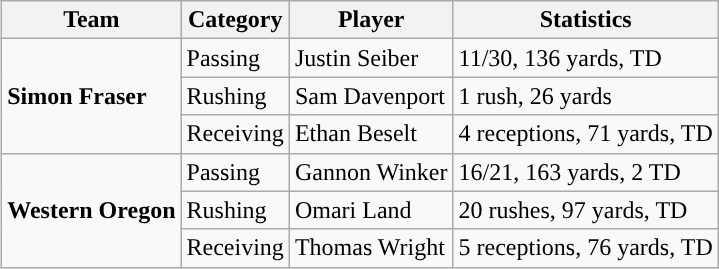<table class="wikitable" style="float: right;">
<tr>
<th>Team</th>
<th>Category</th>
<th>Player</th>
<th>Statistics</th>
</tr>
<tr>
<td rowspan=3><strong>Simon Fraser</strong></td>
<td>Passing</td>
<td>Justin Seiber</td>
<td>11/30, 136 yards, TD</td>
</tr>
<tr>
<td>Rushing</td>
<td>Sam Davenport</td>
<td>1 rush, 26 yards</td>
</tr>
<tr>
<td>Receiving</td>
<td>Ethan Beselt</td>
<td>4 receptions, 71 yards, TD</td>
</tr>
<tr>
<td rowspan=3><strong>Western Oregon</strong></td>
<td>Passing</td>
<td>Gannon Winker</td>
<td>16/21, 163 yards, 2 TD</td>
</tr>
<tr>
<td>Rushing</td>
<td>Omari Land</td>
<td>20 rushes, 97 yards, TD</td>
</tr>
<tr>
<td>Receiving</td>
<td>Thomas Wright</td>
<td>5 receptions, 76 yards, TD</td>
</tr>
</table>
